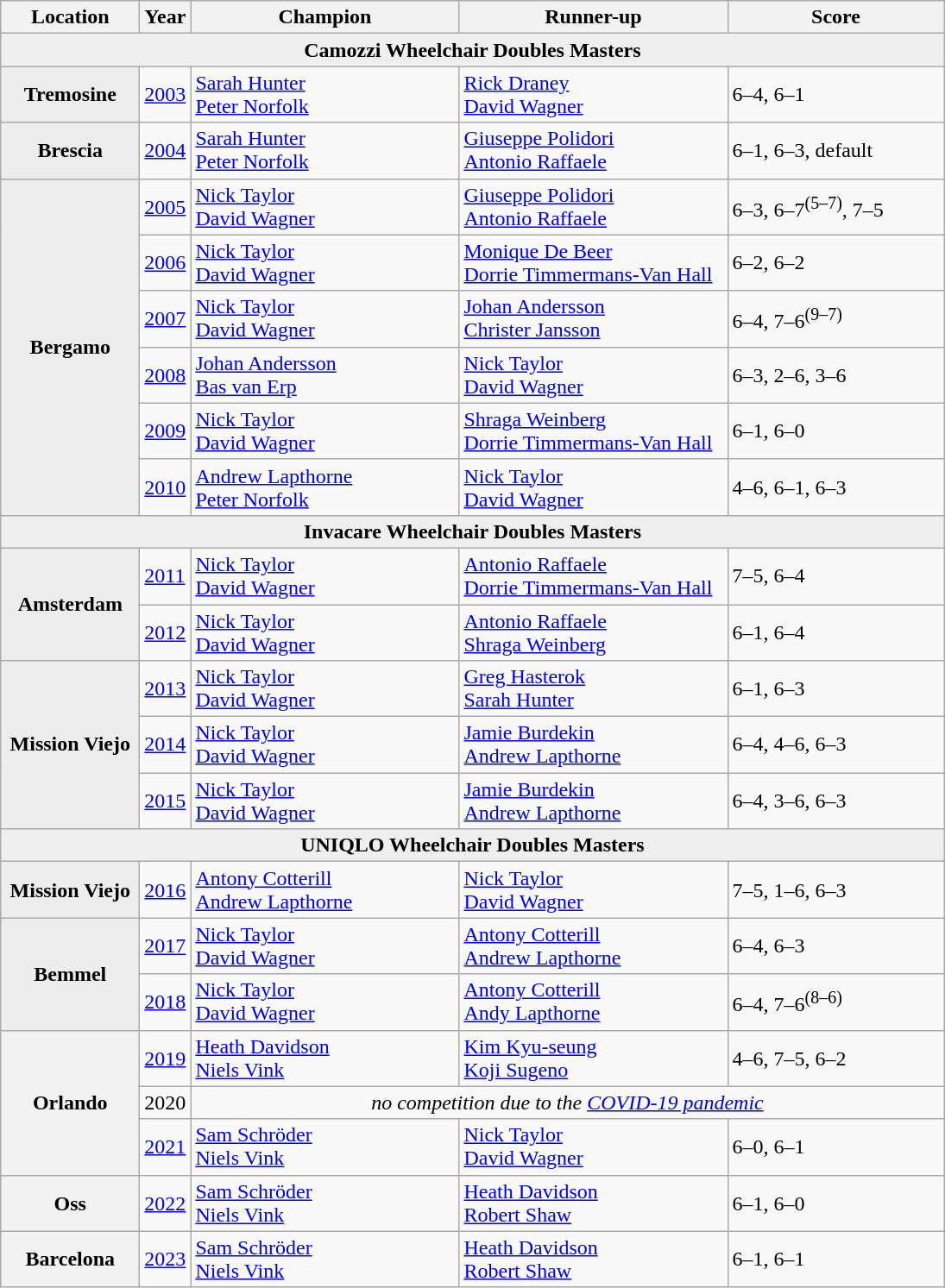<table class="wikitable">
<tr>
<th style="width:100px;">Location</th>
<th>Year</th>
<th style="width:200px;">Champion</th>
<th style="width:200px;">Runner-up</th>
<th style="width:160px;">Score</th>
</tr>
<tr>
<td colspan="5"  style="text-align:center; background:#efefef;"><strong>Camozzi Wheelchair Doubles Masters</strong></td>
</tr>
<tr>
<th style="text-align:center; background:#ededed;"><strong>Tremosine</strong></th>
<td><a href='#'>2003</a></td>
<td> <a href='#'>Sarah Hunter</a><br> <a href='#'>Peter Norfolk</a></td>
<td> <a href='#'>Rick Draney</a><br> <a href='#'>David Wagner</a></td>
<td>6–4, 6–1</td>
</tr>
<tr>
<th style="text-align:center; background:#ededed;"><strong>Brescia</strong></th>
<td><a href='#'>2004</a></td>
<td> <a href='#'>Sarah Hunter</a><br> <a href='#'>Peter Norfolk</a></td>
<td> <a href='#'>Giuseppe Polidori</a><br>  <a href='#'>Antonio Raffaele</a></td>
<td>6–1, 6–3, default</td>
</tr>
<tr>
<th rowspan="6" style="text-align:center; background:#ededed;"><strong>Bergamo</strong></th>
<td><a href='#'>2005</a></td>
<td> <a href='#'>Nick Taylor</a><br> <a href='#'>David Wagner</a></td>
<td> <a href='#'>Giuseppe Polidori</a><br>  <a href='#'>Antonio Raffaele</a></td>
<td>6–3, 6–7<sup>(5–7)</sup>, 7–5</td>
</tr>
<tr>
<td><a href='#'>2006</a></td>
<td> <a href='#'>Nick Taylor</a><br> <a href='#'>David Wagner</a></td>
<td> <a href='#'>Monique De Beer</a><br> <a href='#'>Dorrie Timmermans-Van Hall</a></td>
<td>6–2, 6–2</td>
</tr>
<tr>
<td><a href='#'>2007</a></td>
<td> <a href='#'>Nick Taylor</a><br> <a href='#'>David Wagner</a></td>
<td> <a href='#'>Johan Andersson</a><br> <a href='#'>Christer Jansson</a></td>
<td>6–4, 7–6<sup>(9–7)</sup></td>
</tr>
<tr>
<td><a href='#'>2008</a></td>
<td> <a href='#'>Johan Andersson</a><br> <a href='#'>Bas van Erp</a></td>
<td> <a href='#'>Nick Taylor</a><br> <a href='#'>David Wagner</a></td>
<td>6–3, 2–6, 3–6</td>
</tr>
<tr>
<td><a href='#'>2009</a></td>
<td> <a href='#'>Nick Taylor</a><br> <a href='#'>David Wagner</a></td>
<td> <a href='#'>Shraga Weinberg</a><br> <a href='#'>Dorrie Timmermans-Van Hall</a></td>
<td>6–1, 6–0</td>
</tr>
<tr>
<td><a href='#'>2010</a></td>
<td> <a href='#'>Andrew Lapthorne</a><br> <a href='#'>Peter Norfolk</a></td>
<td> <a href='#'>Nick Taylor</a><br> <a href='#'>David Wagner</a></td>
<td>4–6, 6–1, 6–3</td>
</tr>
<tr>
<td colspan="5"  style="text-align:center; background:#efefef;"><strong>Invacare Wheelchair Doubles Masters</strong></td>
</tr>
<tr>
<th rowspan="2" style="text-align:center; background:#ededed;"><strong>Amsterdam</strong></th>
<td><a href='#'>2011</a></td>
<td> <a href='#'>Nick Taylor</a><br> <a href='#'>David Wagner</a></td>
<td> <a href='#'>Antonio Raffaele</a><br> <a href='#'>Dorrie Timmermans-Van Hall</a></td>
<td>7–5, 6–4</td>
</tr>
<tr>
<td><a href='#'>2012</a></td>
<td> <a href='#'>Nick Taylor</a><br> <a href='#'>David Wagner</a></td>
<td> <a href='#'>Antonio Raffaele</a><br> <a href='#'>Shraga Weinberg</a></td>
<td>6–1, 6–4</td>
</tr>
<tr>
<th rowspan="3" style="text-align:center; background:#ededed;"><strong>Mission Viejo</strong></th>
<td><a href='#'>2013</a></td>
<td> <a href='#'>Nick Taylor</a><br> <a href='#'>David Wagner</a></td>
<td> <a href='#'>Greg Hasterok</a><br> <a href='#'>Sarah Hunter</a></td>
<td>6–1, 6–3</td>
</tr>
<tr>
<td><a href='#'>2014</a></td>
<td> <a href='#'>Nick Taylor</a><br> <a href='#'>David Wagner</a></td>
<td> <a href='#'>Jamie Burdekin</a><br> <a href='#'>Andrew Lapthorne</a></td>
<td>6–4, 4–6, 6–3</td>
</tr>
<tr>
<td><a href='#'>2015</a></td>
<td> <a href='#'>Nick Taylor</a><br> <a href='#'>David Wagner</a></td>
<td> <a href='#'>Jamie Burdekin</a><br> <a href='#'>Andrew Lapthorne</a></td>
<td>6–4, 3–6, 6–3</td>
</tr>
<tr>
<td colspan="7"  style="text-align:center; background:#efefef;"><strong>UNIQLO Wheelchair Doubles Masters</strong></td>
</tr>
<tr>
<th rowspan="1" style="text-align:center; background:#ededed;"><strong>Mission Viejo</strong></th>
<td><a href='#'>2016</a></td>
<td> <a href='#'>Antony Cotterill</a><br> <a href='#'>Andrew Lapthorne</a></td>
<td> <a href='#'>Nick Taylor</a><br> <a href='#'>David Wagner</a></td>
<td>7–5, 1–6, 6–3</td>
</tr>
<tr>
<th rowspan="2" style="text-align:center; background:#ededed;"><strong>Bemmel</strong></th>
<td><a href='#'>2017</a></td>
<td> <a href='#'>Nick Taylor</a><br> <a href='#'>David Wagner</a></td>
<td> <a href='#'>Antony Cotterill</a><br> <a href='#'>Andrew Lapthorne</a></td>
<td>6–4, 6–3</td>
</tr>
<tr>
<td><a href='#'>2018</a></td>
<td> <a href='#'>Nick Taylor</a><br> <a href='#'>David Wagner</a></td>
<td> <a href='#'>Antony Cotterill</a><br> <a href='#'>Andy Lapthorne</a></td>
<td>6–4, 7–6<sup>(8–6)</sup></td>
</tr>
<tr>
<th rowspan="3"><strong>Orlando</strong></th>
<td><a href='#'>2019</a></td>
<td> <a href='#'>Heath Davidson</a><br> <a href='#'>Niels Vink</a></td>
<td> <a href='#'>Kim Kyu-seung</a><br> <a href='#'>Koji Sugeno</a></td>
<td>4–6, 7–5, 6–2</td>
</tr>
<tr>
<td>2020</td>
<td style="text-align:center" colspan=3><em>no competition due to the <a href='#'>COVID-19 pandemic</a></em></td>
</tr>
<tr>
<td><a href='#'>2021</a></td>
<td> <a href='#'>Sam Schröder</a><br> <a href='#'>Niels Vink</a></td>
<td> <a href='#'>Nick Taylor</a><br> <a href='#'>David Wagner</a></td>
<td>6–0, 6–1</td>
</tr>
<tr>
<th rowspan="1"><strong>Oss</strong></th>
<td><a href='#'>2022</a></td>
<td> <a href='#'>Sam Schröder</a><br> <a href='#'>Niels Vink</a></td>
<td> <a href='#'>Heath Davidson</a><br> <a href='#'>Robert Shaw</a></td>
<td>6–1, 6–0</td>
</tr>
<tr>
<th rowspan="1"><strong>Barcelona</strong></th>
<td><a href='#'>2023</a></td>
<td> <a href='#'>Sam Schröder</a><br> <a href='#'>Niels Vink</a></td>
<td> <a href='#'>Heath Davidson</a><br> <a href='#'>Robert Shaw</a></td>
<td>6–1, 6–1</td>
</tr>
</table>
